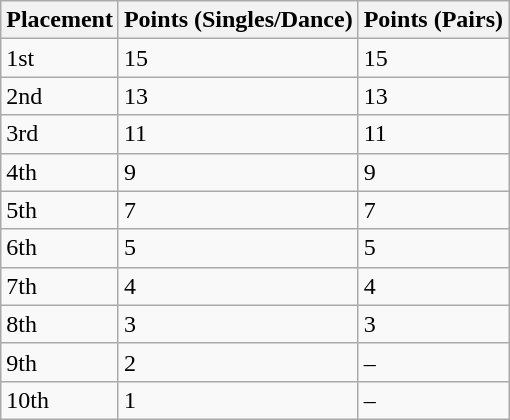<table class="wikitable">
<tr>
<th>Placement</th>
<th>Points (Singles/Dance)</th>
<th>Points (Pairs)</th>
</tr>
<tr>
<td>1st</td>
<td>15</td>
<td>15</td>
</tr>
<tr>
<td>2nd</td>
<td>13</td>
<td>13</td>
</tr>
<tr>
<td>3rd</td>
<td>11</td>
<td>11</td>
</tr>
<tr>
<td>4th</td>
<td>9</td>
<td>9</td>
</tr>
<tr>
<td>5th</td>
<td>7</td>
<td>7</td>
</tr>
<tr>
<td>6th</td>
<td>5</td>
<td>5</td>
</tr>
<tr>
<td>7th</td>
<td>4</td>
<td>4</td>
</tr>
<tr>
<td>8th</td>
<td>3</td>
<td>3</td>
</tr>
<tr>
<td>9th</td>
<td>2</td>
<td>–</td>
</tr>
<tr>
<td>10th</td>
<td>1</td>
<td>–</td>
</tr>
</table>
